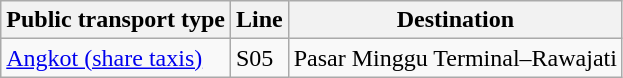<table class="wikitable">
<tr>
<th>Public transport type</th>
<th>Line</th>
<th>Destination</th>
</tr>
<tr>
<td rowspan="2"><a href='#'>Angkot (share taxis)</a></td>
<td>S05</td>
<td>Pasar Minggu Terminal–Rawajati</td>
</tr>
</table>
